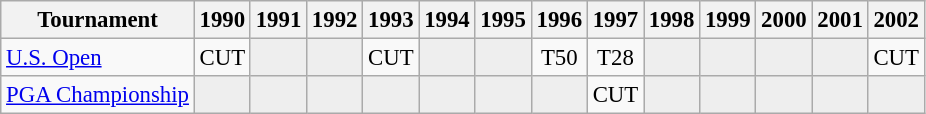<table class="wikitable" style="font-size:95%;text-align:center;">
<tr>
<th>Tournament</th>
<th>1990</th>
<th>1991</th>
<th>1992</th>
<th>1993</th>
<th>1994</th>
<th>1995</th>
<th>1996</th>
<th>1997</th>
<th>1998</th>
<th>1999</th>
<th>2000</th>
<th>2001</th>
<th>2002</th>
</tr>
<tr>
<td align=left><a href='#'>U.S. Open</a></td>
<td>CUT</td>
<td style="background:#eeeeee;"></td>
<td style="background:#eeeeee;"></td>
<td>CUT</td>
<td style="background:#eeeeee;"></td>
<td style="background:#eeeeee;"></td>
<td>T50</td>
<td>T28</td>
<td style="background:#eeeeee;"></td>
<td style="background:#eeeeee;"></td>
<td style="background:#eeeeee;"></td>
<td style="background:#eeeeee;"></td>
<td>CUT</td>
</tr>
<tr>
<td align=left><a href='#'>PGA Championship</a></td>
<td style="background:#eeeeee;"></td>
<td style="background:#eeeeee;"></td>
<td style="background:#eeeeee;"></td>
<td style="background:#eeeeee;"></td>
<td style="background:#eeeeee;"></td>
<td style="background:#eeeeee;"></td>
<td style="background:#eeeeee;"></td>
<td>CUT</td>
<td style="background:#eeeeee;"></td>
<td style="background:#eeeeee;"></td>
<td style="background:#eeeeee;"></td>
<td style="background:#eeeeee;"></td>
<td style="background:#eeeeee;"></td>
</tr>
</table>
